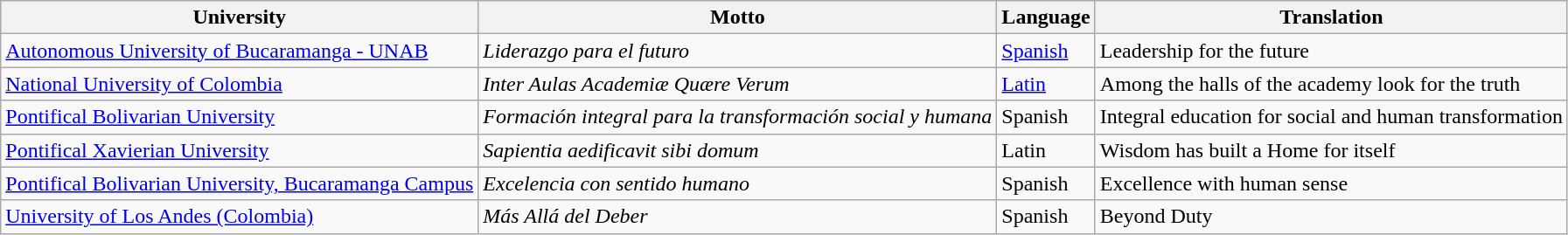<table class="wikitable sortable plainrowheaders">
<tr>
<th>University</th>
<th>Motto</th>
<th>Language</th>
<th>Translation</th>
</tr>
<tr>
<td><a href='#'>Autonomous University of Bucaramanga - UNAB</a></td>
<td><em>Liderazgo para el futuro</em></td>
<td><a href='#'>Spanish</a></td>
<td>Leadership for the future</td>
</tr>
<tr>
<td><a href='#'>National University of Colombia</a></td>
<td><em>Inter Aulas Academiæ Quære Verum</em></td>
<td><a href='#'>Latin</a></td>
<td>Among the halls of the academy look for the truth</td>
</tr>
<tr>
<td><a href='#'>Pontifical Bolivarian University</a></td>
<td><em>Formación integral para la transformación social y humana</em></td>
<td>Spanish</td>
<td>Integral education for social and human transformation</td>
</tr>
<tr>
<td><a href='#'>Pontifical Xavierian University</a></td>
<td><em>Sapientia aedificavit sibi domum</em></td>
<td>Latin</td>
<td>Wisdom has built a Home for itself</td>
</tr>
<tr>
<td><a href='#'>Pontifical Bolivarian University, Bucaramanga Campus</a></td>
<td><em>Excelencia con sentido humano</em></td>
<td>Spanish</td>
<td>Excellence with human sense</td>
</tr>
<tr>
<td><a href='#'>University of Los Andes (Colombia)</a></td>
<td><em>Más Allá del Deber</em></td>
<td>Spanish</td>
<td>Beyond Duty</td>
</tr>
</table>
